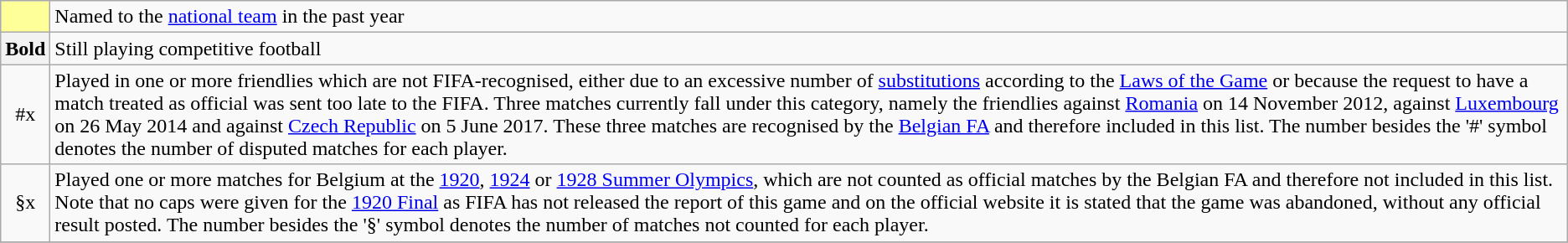<table class="wikitable">
<tr>
<td style="background-color:#FFFF99"></td>
<td>Named to the <a href='#'>national team</a> in the past year</td>
</tr>
<tr>
<th><strong>Bold</strong></th>
<td colspan="3">Still playing competitive football</td>
</tr>
<tr>
<td align="center">#x</td>
<td>Played in one or more friendlies which are not FIFA-recognised, either due to an excessive number of <a href='#'>substitutions</a> according to the <a href='#'>Laws of the Game</a> or because the request to have a match treated as official was sent too late to the FIFA. Three matches currently fall under this category, namely the friendlies against <a href='#'>Romania</a> on 14 November 2012, against <a href='#'>Luxembourg</a> on 26 May 2014 and against <a href='#'>Czech Republic</a> on 5 June 2017. These three matches are recognised by the <a href='#'>Belgian FA</a> and therefore included in this list. The number besides the '#' symbol denotes the number of disputed matches for each player.</td>
</tr>
<tr>
<td align="center">§x</td>
<td>Played one or more matches for Belgium at the <a href='#'>1920</a>, <a href='#'>1924</a> or <a href='#'>1928 Summer Olympics</a>, which are not counted as official matches by the Belgian FA and therefore not included in this list. Note that no caps were given for the <a href='#'>1920 Final</a> as FIFA has not released the report of this game and on the official website it is stated that the game was abandoned, without any official result posted. The number besides the '§' symbol denotes the number of matches not counted for each player.</td>
</tr>
<tr>
</tr>
</table>
